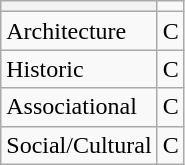<table class="wikitable">
<tr>
<th></th>
</tr>
<tr>
<td>Architecture</td>
<td>C</td>
</tr>
<tr>
<td>Historic</td>
<td>C</td>
</tr>
<tr>
<td>Associational</td>
<td>C</td>
</tr>
<tr>
<td>Social/Cultural</td>
<td>C</td>
</tr>
</table>
